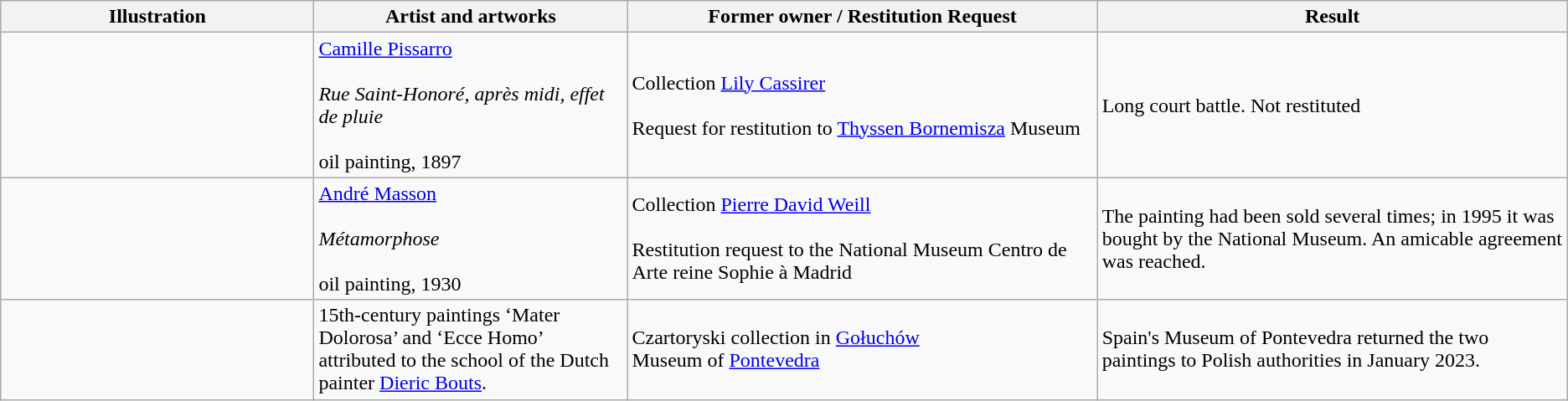<table class="wikitable alternance centre">
<tr>
<th class="unsortable" width="20">Illustration</th>
<th width="20%">Artist and artworks</th>
<th width="30%">Former owner / Restitution Request</th>
<th width="30%">Result</th>
</tr>
<tr>
<td></td>
<td><a href='#'>Camille Pissarro</a><br><br><em>Rue Saint-Honoré, après midi, effet de pluie</em><br><br>oil painting, 1897</td>
<td>Collection <a href='#'>Lily Cassirer</a><br><br>Request for restitution to <a href='#'>Thyssen Bornemisza</a> Museum</td>
<td>Long court battle. Not restituted</td>
</tr>
<tr>
<td></td>
<td><a href='#'>André Masson</a><br><br><em>Métamorphose</em><br><br>oil painting, 1930</td>
<td>Collection <a href='#'>Pierre David Weill</a><br><br>Restitution request to the National Museum Centro de Arte reine Sophie à Madrid</td>
<td>The painting had been sold several times; in 1995 it was bought by the National Museum. An amicable agreement was reached.</td>
</tr>
<tr>
<td></td>
<td>15th-century paintings ‘Mater Dolorosa’ and ‘Ecce Homo’ attributed to the school of the Dutch painter <a href='#'>Dieric Bouts</a>.</td>
<td>Czartoryski collection in <a href='#'>Gołuchów</a><br>Museum of <a href='#'>Pontevedra</a></td>
<td>Spain's Museum of Pontevedra returned the two paintings to Polish authorities in January 2023.</td>
</tr>
</table>
